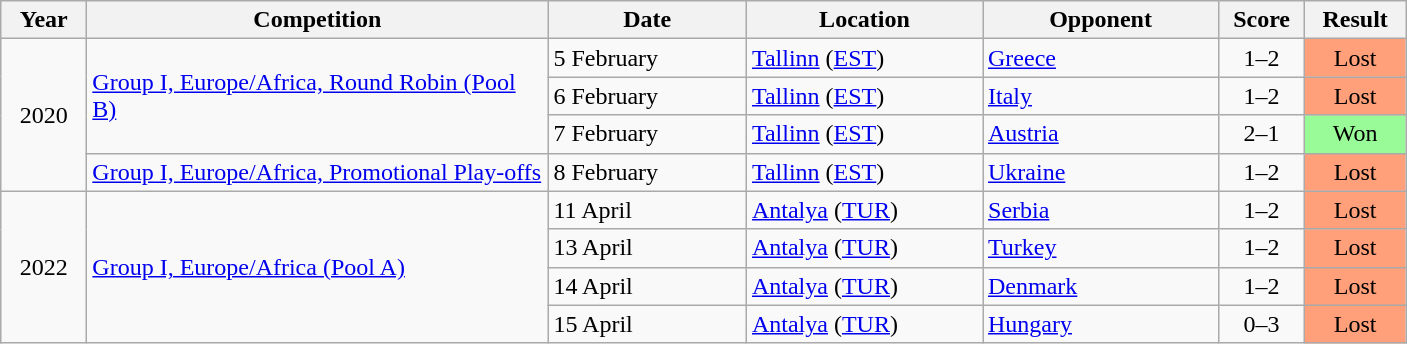<table class="wikitable collapsible collapsed">
<tr>
<th width="50">Year</th>
<th width="300">Competition</th>
<th width="125">Date</th>
<th width="150">Location</th>
<th width="150">Opponent</th>
<th width="50">Score</th>
<th width="60">Result</th>
</tr>
<tr>
<td align="center" rowspan="4">2020</td>
<td rowspan="3"><a href='#'>Group I, Europe/Africa, Round Robin (Pool B)</a></td>
<td>5 February</td>
<td><a href='#'>Tallinn</a> (<a href='#'>EST</a>)</td>
<td> <a href='#'>Greece</a></td>
<td align="center">1–2</td>
<td align="center" bgcolor="#FFA07A">Lost</td>
</tr>
<tr>
<td>6 February</td>
<td><a href='#'>Tallinn</a> (<a href='#'>EST</a>)</td>
<td> <a href='#'>Italy</a></td>
<td align="center">1–2</td>
<td align="center" bgcolor="#FFA07A">Lost</td>
</tr>
<tr>
<td>7 February</td>
<td><a href='#'>Tallinn</a> (<a href='#'>EST</a>)</td>
<td> <a href='#'>Austria</a></td>
<td align="center">2–1</td>
<td align="center" bgcolor="#98FB98">Won</td>
</tr>
<tr>
<td><a href='#'>Group I, Europe/Africa, Promotional Play-offs</a></td>
<td>8 February</td>
<td><a href='#'>Tallinn</a> (<a href='#'>EST</a>)</td>
<td> <a href='#'>Ukraine</a></td>
<td align="center">1–2</td>
<td align="center" bgcolor="#FFA07A">Lost</td>
</tr>
<tr>
<td align="center" rowspan="4">2022</td>
<td rowspan="4"><a href='#'>Group I, Europe/Africa (Pool A)</a></td>
<td>11 April</td>
<td><a href='#'>Antalya</a> (<a href='#'>TUR</a>)</td>
<td> <a href='#'>Serbia</a></td>
<td align="center">1–2</td>
<td align="center" bgcolor="#FFA07A">Lost</td>
</tr>
<tr>
<td>13 April</td>
<td><a href='#'>Antalya</a> (<a href='#'>TUR</a>)</td>
<td> <a href='#'>Turkey</a></td>
<td align="center">1–2</td>
<td align="center" bgcolor="#FFA07A">Lost</td>
</tr>
<tr>
<td>14 April</td>
<td><a href='#'>Antalya</a> (<a href='#'>TUR</a>)</td>
<td>  <a href='#'>Denmark</a></td>
<td align="center">1–2</td>
<td align="center" bgcolor="#FFA07A">Lost</td>
</tr>
<tr>
<td>15 April</td>
<td><a href='#'>Antalya</a> (<a href='#'>TUR</a>)</td>
<td> <a href='#'>Hungary</a></td>
<td align="center">0–3</td>
<td align="center" bgcolor="#FFA07A">Lost</td>
</tr>
</table>
